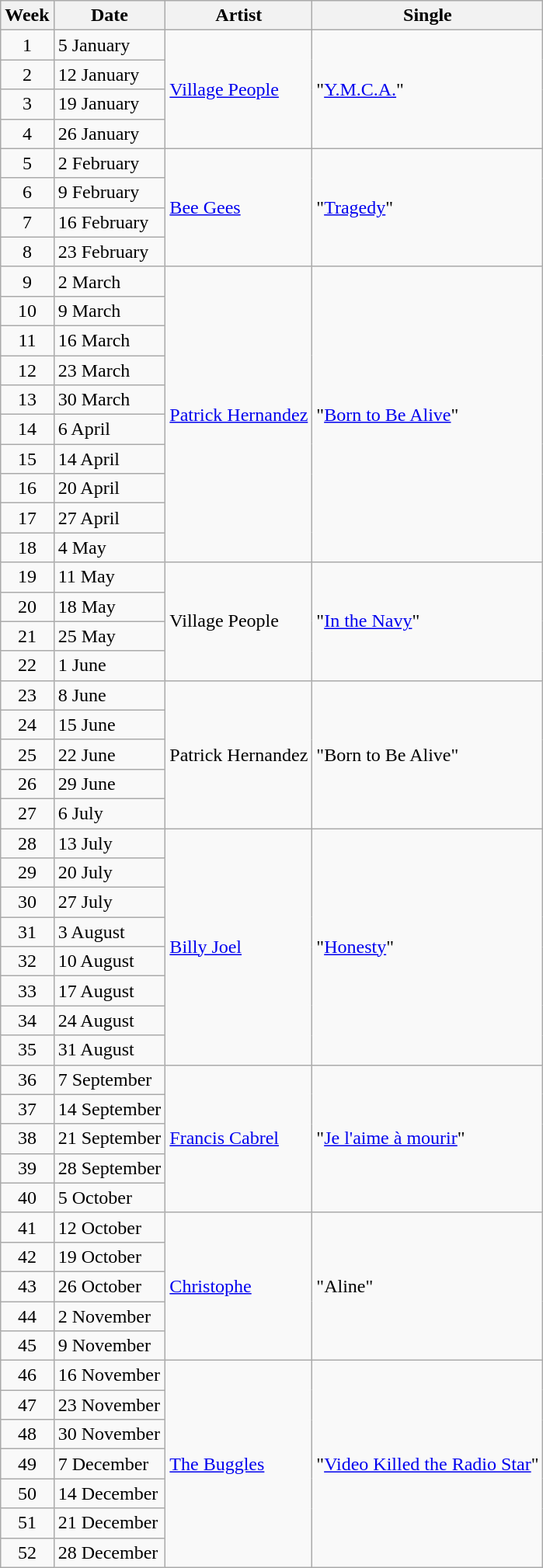<table class="wikitable">
<tr>
<th>Week</th>
<th>Date</th>
<th>Artist</th>
<th>Single</th>
</tr>
<tr>
<td style="text-align: center;">1</td>
<td>5 January</td>
<td rowspan="4"><a href='#'>Village People</a></td>
<td rowspan="4">"<a href='#'>Y.M.C.A.</a>"</td>
</tr>
<tr>
<td style="text-align: center;">2</td>
<td>12 January</td>
</tr>
<tr>
<td style="text-align: center;">3</td>
<td>19 January</td>
</tr>
<tr>
<td style="text-align: center;">4</td>
<td>26 January</td>
</tr>
<tr>
<td style="text-align: center;">5</td>
<td>2 February</td>
<td rowspan="4"><a href='#'>Bee Gees</a></td>
<td rowspan="4">"<a href='#'>Tragedy</a>"</td>
</tr>
<tr>
<td style="text-align: center;">6</td>
<td>9 February</td>
</tr>
<tr>
<td style="text-align: center;">7</td>
<td>16 February</td>
</tr>
<tr>
<td style="text-align: center;">8</td>
<td>23 February</td>
</tr>
<tr>
<td style="text-align: center;">9</td>
<td>2 March</td>
<td rowspan="10"><a href='#'>Patrick Hernandez</a></td>
<td rowspan="10">"<a href='#'>Born to Be Alive</a>"</td>
</tr>
<tr>
<td style="text-align: center;">10</td>
<td>9 March</td>
</tr>
<tr>
<td style="text-align: center;">11</td>
<td>16 March</td>
</tr>
<tr>
<td style="text-align: center;">12</td>
<td>23 March</td>
</tr>
<tr>
<td style="text-align: center;">13</td>
<td>30 March</td>
</tr>
<tr>
<td style="text-align: center;">14</td>
<td>6 April</td>
</tr>
<tr>
<td style="text-align: center;">15</td>
<td>14 April</td>
</tr>
<tr>
<td style="text-align: center;">16</td>
<td>20 April</td>
</tr>
<tr>
<td style="text-align: center;">17</td>
<td>27 April</td>
</tr>
<tr>
<td style="text-align: center;">18</td>
<td>4 May</td>
</tr>
<tr>
<td style="text-align: center;">19</td>
<td>11 May</td>
<td rowspan="4">Village People</td>
<td rowspan="4">"<a href='#'>In the Navy</a>"</td>
</tr>
<tr>
<td style="text-align: center;">20</td>
<td>18 May</td>
</tr>
<tr>
<td style="text-align: center;">21</td>
<td>25 May</td>
</tr>
<tr>
<td style="text-align: center;">22</td>
<td>1 June</td>
</tr>
<tr>
<td style="text-align: center;">23</td>
<td>8 June</td>
<td rowspan="5">Patrick Hernandez</td>
<td rowspan="5">"Born to Be Alive"</td>
</tr>
<tr>
<td style="text-align: center;">24</td>
<td>15 June</td>
</tr>
<tr>
<td style="text-align: center;">25</td>
<td>22 June</td>
</tr>
<tr>
<td style="text-align: center;">26</td>
<td>29 June</td>
</tr>
<tr>
<td style="text-align: center;">27</td>
<td>6 July</td>
</tr>
<tr>
<td style="text-align: center;">28</td>
<td>13 July</td>
<td rowspan="8"><a href='#'>Billy Joel</a></td>
<td rowspan="8">"<a href='#'>Honesty</a>"</td>
</tr>
<tr>
<td style="text-align: center;">29</td>
<td>20 July</td>
</tr>
<tr>
<td style="text-align: center;">30</td>
<td>27 July</td>
</tr>
<tr>
<td style="text-align: center;">31</td>
<td>3 August</td>
</tr>
<tr>
<td style="text-align: center;">32</td>
<td>10 August</td>
</tr>
<tr>
<td style="text-align: center;">33</td>
<td>17 August</td>
</tr>
<tr>
<td style="text-align: center;">34</td>
<td>24 August</td>
</tr>
<tr>
<td style="text-align: center;">35</td>
<td>31 August</td>
</tr>
<tr>
<td style="text-align: center;">36</td>
<td>7 September</td>
<td rowspan="5"><a href='#'>Francis Cabrel</a></td>
<td rowspan="5">"<a href='#'>Je l'aime à mourir</a>"</td>
</tr>
<tr>
<td style="text-align: center;">37</td>
<td>14 September</td>
</tr>
<tr>
<td style="text-align: center;">38</td>
<td>21 September</td>
</tr>
<tr>
<td style="text-align: center;">39</td>
<td>28 September</td>
</tr>
<tr>
<td style="text-align: center;">40</td>
<td>5 October</td>
</tr>
<tr>
<td style="text-align: center;">41</td>
<td>12 October</td>
<td rowspan="5"><a href='#'>Christophe</a></td>
<td rowspan="5">"Aline"</td>
</tr>
<tr>
<td style="text-align: center;">42</td>
<td>19 October</td>
</tr>
<tr>
<td style="text-align: center;">43</td>
<td>26 October</td>
</tr>
<tr>
<td style="text-align: center;">44</td>
<td>2 November</td>
</tr>
<tr>
<td style="text-align: center;">45</td>
<td>9 November</td>
</tr>
<tr>
<td style="text-align: center;">46</td>
<td>16 November</td>
<td rowspan="7"><a href='#'>The Buggles</a></td>
<td rowspan="7">"<a href='#'>Video Killed the Radio Star</a>"</td>
</tr>
<tr>
<td style="text-align: center;">47</td>
<td>23 November</td>
</tr>
<tr>
<td style="text-align: center;">48</td>
<td>30 November</td>
</tr>
<tr>
<td style="text-align: center;">49</td>
<td>7 December</td>
</tr>
<tr>
<td style="text-align: center;">50</td>
<td>14 December</td>
</tr>
<tr>
<td style="text-align: center;">51</td>
<td>21 December</td>
</tr>
<tr>
<td style="text-align: center;">52</td>
<td>28 December</td>
</tr>
</table>
